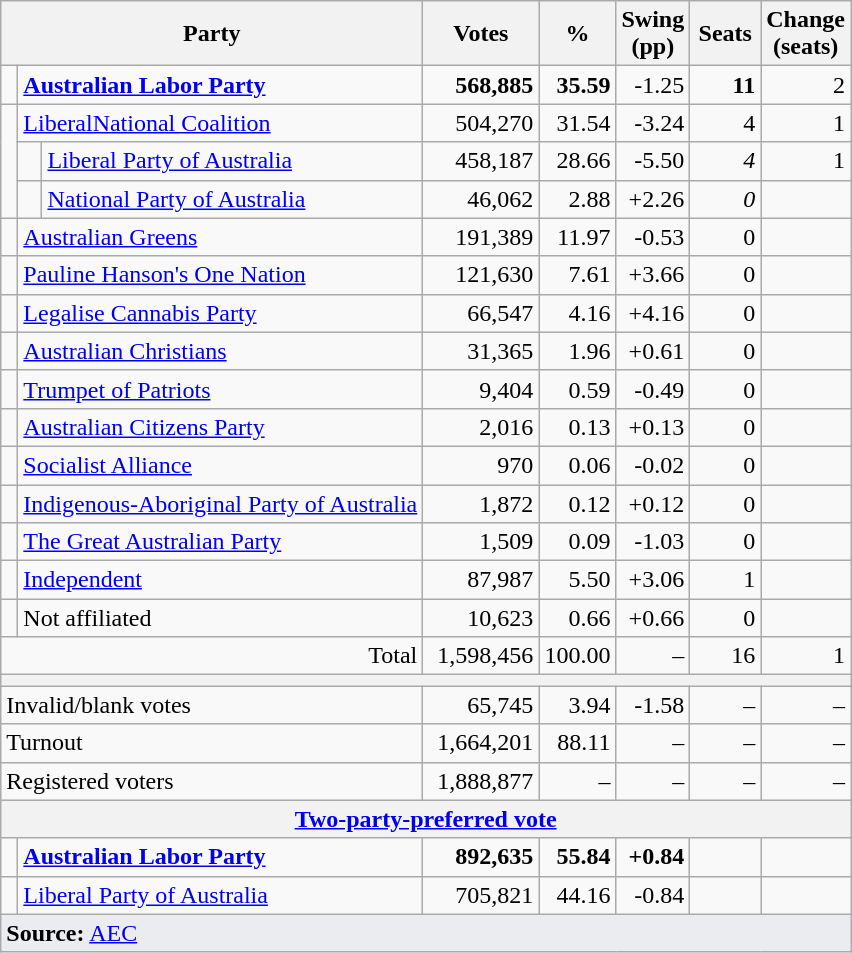<table class="wikitable" style="text-align:right;  margin-bottom:0">
<tr>
<th style="width:200px" colspan=3>Party</th>
<th style="width:70px;">Votes</th>
<th style="width:40px;">%</th>
<th style="width:40px;">Swing (pp)</th>
<th style="width:40px;">Seats</th>
<th style="width:40px;">Change (seats)</th>
</tr>
<tr>
<td> </td>
<td style="text-align:left;" colspan="2"><strong><a href='#'>Australian Labor Party</a></strong></td>
<td align=right><strong>568,885</strong></td>
<td align=right><strong>35.59</strong></td>
<td align=right>-1.25</td>
<td align=right><strong>11</strong></td>
<td align=right> 2</td>
</tr>
<tr>
<td rowspan="3" ></td>
<td colspan="2" align=left><a href='#'>LiberalNational Coalition</a></td>
<td>504,270</td>
<td>31.54</td>
<td>-3.24</td>
<td>4</td>
<td> 1</td>
</tr>
<tr>
<td> </td>
<td align="left"><a href='#'>Liberal Party of Australia</a></td>
<td>458,187</td>
<td>28.66</td>
<td>-5.50</td>
<td><em>4</em></td>
<td> 1</td>
</tr>
<tr>
<td> </td>
<td align="left"><a href='#'>National Party of Australia</a></td>
<td>46,062</td>
<td>2.88</td>
<td>+2.26</td>
<td><em>0</em></td>
<td></td>
</tr>
<tr>
<td> </td>
<td style="text-align:left;" colspan="2"><a href='#'>Australian Greens</a></td>
<td align=right>191,389</td>
<td align=right>11.97</td>
<td align=right>-0.53</td>
<td align=right>0</td>
<td align=right></td>
</tr>
<tr>
<td> </td>
<td style="text-align:left;" colspan="2"><a href='#'>Pauline Hanson's One Nation</a></td>
<td align=right>121,630</td>
<td align=right>7.61</td>
<td align=right>+3.66</td>
<td align=right>0</td>
<td align=right></td>
</tr>
<tr>
<td> </td>
<td style="text-align:left;" colspan="2"><a href='#'>Legalise Cannabis Party</a></td>
<td align=right>66,547</td>
<td align=right>4.16</td>
<td align=right>+4.16</td>
<td align=right>0</td>
<td align=right></td>
</tr>
<tr>
<td> </td>
<td style="text-align:left;" colspan="2"><a href='#'>Australian Christians</a></td>
<td align=right>31,365</td>
<td align=right>1.96</td>
<td align=right>+0.61</td>
<td align=right>0</td>
<td align=right></td>
</tr>
<tr>
<td> </td>
<td style="text-align:left;" colspan="2"><a href='#'>Trumpet of Patriots</a></td>
<td align=right>9,404</td>
<td align=right>0.59</td>
<td align=right>-0.49</td>
<td align=right>0</td>
<td align=right></td>
</tr>
<tr>
<td> </td>
<td style="text-align:left;" colspan="2"><a href='#'>Australian Citizens Party</a></td>
<td align=right>2,016</td>
<td align=right>0.13</td>
<td align=right>+0.13</td>
<td align=right>0</td>
<td align=right></td>
</tr>
<tr>
<td> </td>
<td style="text-align:left;" colspan="2"><a href='#'>Socialist Alliance</a></td>
<td align=right>970</td>
<td align=right>0.06</td>
<td align=right>-0.02</td>
<td align=right>0</td>
<td align=right></td>
</tr>
<tr>
<td> </td>
<td style="text-align:left;" colspan="2"><a href='#'>Indigenous-Aboriginal Party of Australia</a></td>
<td align=right>1,872</td>
<td align=right>0.12</td>
<td align=right>+0.12</td>
<td align=right>0</td>
<td align=right></td>
</tr>
<tr>
<td> </td>
<td style="text-align:left;" colspan="2"><a href='#'>The Great Australian Party</a></td>
<td align=right>1,509</td>
<td align=right>0.09</td>
<td align=right>-1.03</td>
<td align=right>0</td>
<td align=right></td>
</tr>
<tr>
<td> </td>
<td style="text-align:left;" colspan="2"><a href='#'>Independent</a></td>
<td align=right>87,987</td>
<td align=right>5.50</td>
<td align=right>+3.06</td>
<td align=right>1</td>
<td align=right></td>
</tr>
<tr>
<td> </td>
<td style="text-align:left;" colspan="2">Not affiliated</td>
<td align=right>10,623</td>
<td align=right>0.66</td>
<td align=right>+0.66</td>
<td align=right>0</td>
<td align=right></td>
</tr>
<tr>
<td colspan="3" align="right">Total</td>
<td>1,598,456</td>
<td>100.00</td>
<td>–</td>
<td>16</td>
<td> 1</td>
</tr>
<tr>
<th colspan="9"></th>
</tr>
<tr>
<td style="text-align:left;" colspan="3">Invalid/blank votes</td>
<td>65,745</td>
<td>3.94</td>
<td>-1.58</td>
<td>–</td>
<td>–</td>
</tr>
<tr>
<td style="text-align:left;" colspan="3">Turnout</td>
<td>1,664,201</td>
<td>88.11</td>
<td>–</td>
<td>–</td>
<td>–</td>
</tr>
<tr>
<td colspan="3" style="text-align:left;">Registered voters</td>
<td>1,888,877</td>
<td>–</td>
<td>–</td>
<td>–</td>
<td>–</td>
</tr>
<tr>
<th colspan="8"><a href='#'>Two-party-preferred vote</a></th>
</tr>
<tr>
<td></td>
<td colspan="2" style="text-align:left;"><a href='#'><strong>Australian Labor Party</strong></a></td>
<td><strong>892,635</strong></td>
<td><strong>55.84</strong></td>
<td><strong>+0.84</strong></td>
<td></td>
<td></td>
</tr>
<tr>
<td></td>
<td colspan="2" style="text-align:left;"><a href='#'>Liberal Party of Australia</a></td>
<td>705,821</td>
<td>44.16</td>
<td>-0.84</td>
<td></td>
<td></td>
</tr>
<tr>
<td style="text-align:left; background-color:#eaecf0" colspan="8"><strong>Source:</strong> <a href='#'>AEC</a></td>
</tr>
</table>
